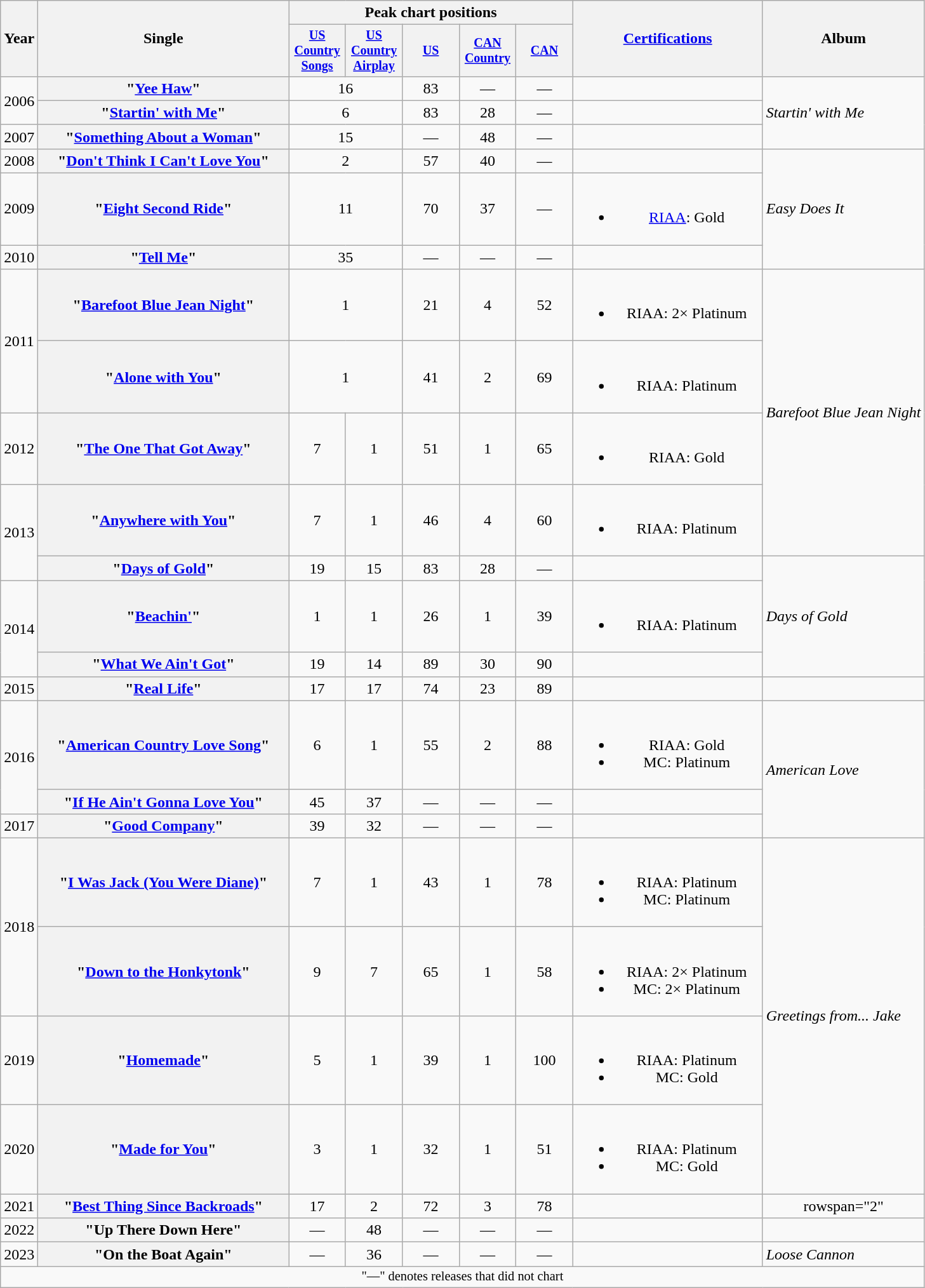<table class="wikitable plainrowheaders" style="text-align:center;">
<tr>
<th rowspan="2">Year</th>
<th rowspan="2" style="width:16em;">Single</th>
<th colspan="5">Peak chart positions</th>
<th rowspan="2" style="width:12em;"><a href='#'>Certifications</a><br></th>
<th rowspan="2">Album</th>
</tr>
<tr style="font-size:smaller;">
<th style="width:4em;"><a href='#'>US Country Songs</a><br></th>
<th style="width:4em;"><a href='#'>US Country Airplay</a><br></th>
<th style="width:4em;"><a href='#'>US</a><br></th>
<th style="width:4em;"><a href='#'>CAN Country</a><br></th>
<th style="width:4em;"><a href='#'>CAN</a><br></th>
</tr>
<tr>
<td rowspan="2">2006</td>
<th scope="row">"<a href='#'>Yee Haw</a>"</th>
<td colspan="2">16</td>
<td>83</td>
<td>—</td>
<td>—</td>
<td></td>
<td align="left" rowspan="3"><em>Startin' with Me</em></td>
</tr>
<tr>
<th scope="row">"<a href='#'>Startin' with Me</a>"</th>
<td colspan="2">6</td>
<td>83</td>
<td>28</td>
<td>—</td>
<td></td>
</tr>
<tr>
<td>2007</td>
<th scope="row">"<a href='#'>Something About a Woman</a>"</th>
<td colspan="2">15</td>
<td>—</td>
<td>48</td>
<td>—</td>
<td></td>
</tr>
<tr>
<td>2008</td>
<th scope="row">"<a href='#'>Don't Think I Can't Love You</a>"</th>
<td colspan="2">2</td>
<td>57</td>
<td>40</td>
<td>—</td>
<td></td>
<td align="left" rowspan="3"><em>Easy Does It</em></td>
</tr>
<tr>
<td>2009</td>
<th scope="row">"<a href='#'>Eight Second Ride</a>"</th>
<td colspan="2">11</td>
<td>70</td>
<td>37</td>
<td>—</td>
<td><br><ul><li><a href='#'>RIAA</a>: Gold</li></ul></td>
</tr>
<tr>
<td>2010</td>
<th scope="row">"<a href='#'>Tell Me</a>"</th>
<td colspan="2">35</td>
<td>—</td>
<td>—</td>
<td>—</td>
<td></td>
</tr>
<tr>
<td rowspan="2">2011</td>
<th scope="row">"<a href='#'>Barefoot Blue Jean Night</a>"</th>
<td colspan="2">1</td>
<td>21</td>
<td>4</td>
<td>52</td>
<td><br><ul><li>RIAA: 2× Platinum</li></ul></td>
<td align="left" rowspan="4"><em>Barefoot Blue Jean Night</em></td>
</tr>
<tr>
<th scope="row">"<a href='#'>Alone with You</a>"</th>
<td colspan="2">1</td>
<td>41</td>
<td>2</td>
<td>69</td>
<td><br><ul><li>RIAA: Platinum</li></ul></td>
</tr>
<tr>
<td>2012</td>
<th scope="row">"<a href='#'>The One That Got Away</a>"</th>
<td>7</td>
<td>1</td>
<td>51</td>
<td>1</td>
<td>65</td>
<td><br><ul><li>RIAA: Gold</li></ul></td>
</tr>
<tr>
<td rowspan="2">2013</td>
<th scope="row">"<a href='#'>Anywhere with You</a>"</th>
<td>7</td>
<td>1</td>
<td>46</td>
<td>4</td>
<td>60</td>
<td><br><ul><li>RIAA: Platinum</li></ul></td>
</tr>
<tr>
<th scope="row">"<a href='#'>Days of Gold</a>"</th>
<td>19</td>
<td>15</td>
<td>83</td>
<td>28</td>
<td>—</td>
<td></td>
<td align="left" rowspan="3"><em>Days of Gold</em></td>
</tr>
<tr>
<td rowspan="2">2014</td>
<th scope="row">"<a href='#'>Beachin'</a>"</th>
<td>1</td>
<td>1</td>
<td>26</td>
<td>1</td>
<td>39</td>
<td><br><ul><li>RIAA: Platinum</li></ul></td>
</tr>
<tr>
<th scope="row">"<a href='#'>What We Ain't Got</a>"</th>
<td>19</td>
<td>14</td>
<td>89</td>
<td>30</td>
<td>90</td>
<td></td>
</tr>
<tr>
<td>2015</td>
<th scope="row">"<a href='#'>Real Life</a>"</th>
<td>17</td>
<td>17</td>
<td>74</td>
<td>23</td>
<td>89</td>
<td></td>
<td></td>
</tr>
<tr>
<td rowspan="2">2016</td>
<th scope="row">"<a href='#'>American Country Love Song</a>"</th>
<td>6</td>
<td>1</td>
<td>55</td>
<td>2</td>
<td>88</td>
<td><br><ul><li>RIAA: Gold</li><li>MC: Platinum</li></ul></td>
<td rowspan="3" align="left"><em>American Love</em></td>
</tr>
<tr>
<th scope="row">"<a href='#'>If He Ain't Gonna Love You</a>"</th>
<td>45</td>
<td>37</td>
<td>—</td>
<td>—</td>
<td>—</td>
<td></td>
</tr>
<tr>
<td>2017</td>
<th scope="row">"<a href='#'>Good Company</a>"</th>
<td>39</td>
<td>32</td>
<td>—</td>
<td>—</td>
<td>—</td>
<td></td>
</tr>
<tr>
<td rowspan="2">2018</td>
<th scope="row">"<a href='#'>I Was Jack (You Were Diane)</a>"</th>
<td>7</td>
<td>1</td>
<td>43</td>
<td>1</td>
<td>78</td>
<td><br><ul><li>RIAA: Platinum</li><li>MC: Platinum</li></ul></td>
<td align="left" rowspan="4"><em>Greetings from... Jake</em></td>
</tr>
<tr>
<th scope="row">"<a href='#'>Down to the Honkytonk</a>"</th>
<td>9</td>
<td>7</td>
<td>65</td>
<td>1</td>
<td>58</td>
<td><br><ul><li>RIAA: 2× Platinum</li><li>MC: 2× Platinum</li></ul></td>
</tr>
<tr>
<td>2019</td>
<th scope="row">"<a href='#'>Homemade</a>"</th>
<td>5</td>
<td>1</td>
<td>39</td>
<td>1</td>
<td>100</td>
<td><br><ul><li>RIAA: Platinum</li><li>MC: Gold</li></ul></td>
</tr>
<tr>
<td>2020</td>
<th scope="row">"<a href='#'>Made for You</a>"</th>
<td>3</td>
<td>1</td>
<td>32</td>
<td>1</td>
<td>51</td>
<td><br><ul><li>RIAA: Platinum</li><li>MC: Gold</li></ul></td>
</tr>
<tr>
<td>2021</td>
<th scope="row">"<a href='#'>Best Thing Since Backroads</a>"</th>
<td>17</td>
<td>2</td>
<td>72</td>
<td>3</td>
<td>78</td>
<td></td>
<td>rowspan="2" </td>
</tr>
<tr>
<td>2022</td>
<th scope="row">"Up There Down Here"</th>
<td>—</td>
<td>48</td>
<td>—</td>
<td>—</td>
<td>—</td>
<td></td>
</tr>
<tr>
<td>2023</td>
<th scope="row">"On the Boat Again"</th>
<td>—</td>
<td>36</td>
<td>—</td>
<td>—</td>
<td>—</td>
<td></td>
<td align="left"><em>Loose Cannon</em></td>
</tr>
<tr>
<td colspan="10" style="font-size:85%">"—" denotes releases that did not chart</td>
</tr>
</table>
